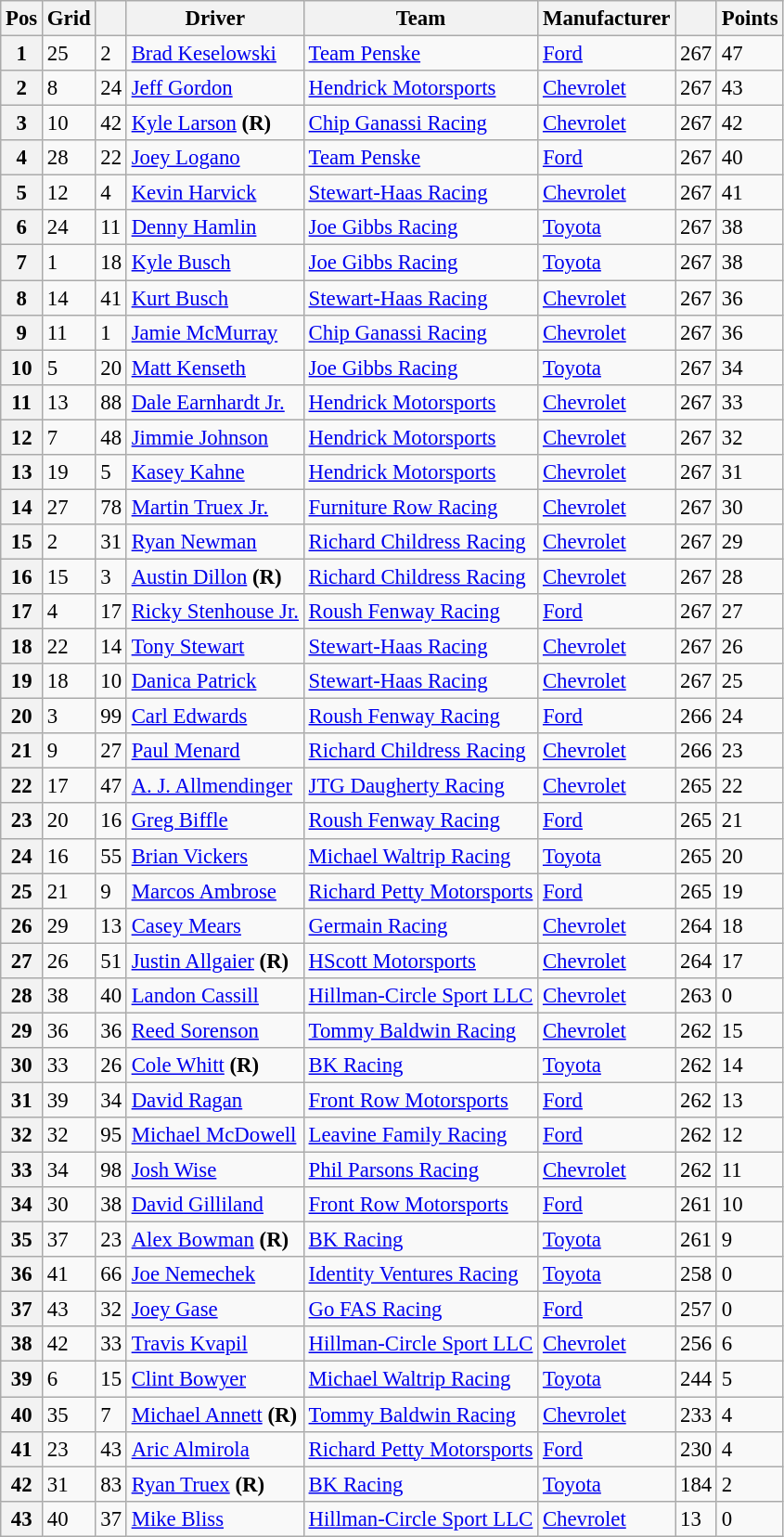<table class="wikitable" style="font-size:95%">
<tr>
<th>Pos</th>
<th>Grid</th>
<th></th>
<th>Driver</th>
<th>Team</th>
<th>Manufacturer</th>
<th></th>
<th>Points</th>
</tr>
<tr>
<th>1</th>
<td>25</td>
<td>2</td>
<td><a href='#'>Brad Keselowski</a></td>
<td><a href='#'>Team Penske</a></td>
<td><a href='#'>Ford</a></td>
<td>267</td>
<td>47</td>
</tr>
<tr>
<th>2</th>
<td>8</td>
<td>24</td>
<td><a href='#'>Jeff Gordon</a></td>
<td><a href='#'>Hendrick Motorsports</a></td>
<td><a href='#'>Chevrolet</a></td>
<td>267</td>
<td>43</td>
</tr>
<tr>
<th>3</th>
<td>10</td>
<td>42</td>
<td><a href='#'>Kyle Larson</a> <strong>(R)</strong></td>
<td><a href='#'>Chip Ganassi Racing</a></td>
<td><a href='#'>Chevrolet</a></td>
<td>267</td>
<td>42</td>
</tr>
<tr>
<th>4</th>
<td>28</td>
<td>22</td>
<td><a href='#'>Joey Logano</a></td>
<td><a href='#'>Team Penske</a></td>
<td><a href='#'>Ford</a></td>
<td>267</td>
<td>40</td>
</tr>
<tr>
<th>5</th>
<td>12</td>
<td>4</td>
<td><a href='#'>Kevin Harvick</a></td>
<td><a href='#'>Stewart-Haas Racing</a></td>
<td><a href='#'>Chevrolet</a></td>
<td>267</td>
<td>41</td>
</tr>
<tr>
<th>6</th>
<td>24</td>
<td>11</td>
<td><a href='#'>Denny Hamlin</a></td>
<td><a href='#'>Joe Gibbs Racing</a></td>
<td><a href='#'>Toyota</a></td>
<td>267</td>
<td>38</td>
</tr>
<tr>
<th>7</th>
<td>1</td>
<td>18</td>
<td><a href='#'>Kyle Busch</a></td>
<td><a href='#'>Joe Gibbs Racing</a></td>
<td><a href='#'>Toyota</a></td>
<td>267</td>
<td>38</td>
</tr>
<tr>
<th>8</th>
<td>14</td>
<td>41</td>
<td><a href='#'>Kurt Busch</a></td>
<td><a href='#'>Stewart-Haas Racing</a></td>
<td><a href='#'>Chevrolet</a></td>
<td>267</td>
<td>36</td>
</tr>
<tr>
<th>9</th>
<td>11</td>
<td>1</td>
<td><a href='#'>Jamie McMurray</a></td>
<td><a href='#'>Chip Ganassi Racing</a></td>
<td><a href='#'>Chevrolet</a></td>
<td>267</td>
<td>36</td>
</tr>
<tr>
<th>10</th>
<td>5</td>
<td>20</td>
<td><a href='#'>Matt Kenseth</a></td>
<td><a href='#'>Joe Gibbs Racing</a></td>
<td><a href='#'>Toyota</a></td>
<td>267</td>
<td>34</td>
</tr>
<tr>
<th>11</th>
<td>13</td>
<td>88</td>
<td><a href='#'>Dale Earnhardt Jr.</a></td>
<td><a href='#'>Hendrick Motorsports</a></td>
<td><a href='#'>Chevrolet</a></td>
<td>267</td>
<td>33</td>
</tr>
<tr>
<th>12</th>
<td>7</td>
<td>48</td>
<td><a href='#'>Jimmie Johnson</a></td>
<td><a href='#'>Hendrick Motorsports</a></td>
<td><a href='#'>Chevrolet</a></td>
<td>267</td>
<td>32</td>
</tr>
<tr>
<th>13</th>
<td>19</td>
<td>5</td>
<td><a href='#'>Kasey Kahne</a></td>
<td><a href='#'>Hendrick Motorsports</a></td>
<td><a href='#'>Chevrolet</a></td>
<td>267</td>
<td>31</td>
</tr>
<tr>
<th>14</th>
<td>27</td>
<td>78</td>
<td><a href='#'>Martin Truex Jr.</a></td>
<td><a href='#'>Furniture Row Racing</a></td>
<td><a href='#'>Chevrolet</a></td>
<td>267</td>
<td>30</td>
</tr>
<tr>
<th>15</th>
<td>2</td>
<td>31</td>
<td><a href='#'>Ryan Newman</a></td>
<td><a href='#'>Richard Childress Racing</a></td>
<td><a href='#'>Chevrolet</a></td>
<td>267</td>
<td>29</td>
</tr>
<tr>
<th>16</th>
<td>15</td>
<td>3</td>
<td><a href='#'>Austin Dillon</a> <strong>(R)</strong></td>
<td><a href='#'>Richard Childress Racing</a></td>
<td><a href='#'>Chevrolet</a></td>
<td>267</td>
<td>28</td>
</tr>
<tr>
<th>17</th>
<td>4</td>
<td>17</td>
<td><a href='#'>Ricky Stenhouse Jr.</a></td>
<td><a href='#'>Roush Fenway Racing</a></td>
<td><a href='#'>Ford</a></td>
<td>267</td>
<td>27</td>
</tr>
<tr>
<th>18</th>
<td>22</td>
<td>14</td>
<td><a href='#'>Tony Stewart</a></td>
<td><a href='#'>Stewart-Haas Racing</a></td>
<td><a href='#'>Chevrolet</a></td>
<td>267</td>
<td>26</td>
</tr>
<tr>
<th>19</th>
<td>18</td>
<td>10</td>
<td><a href='#'>Danica Patrick</a></td>
<td><a href='#'>Stewart-Haas Racing</a></td>
<td><a href='#'>Chevrolet</a></td>
<td>267</td>
<td>25</td>
</tr>
<tr>
<th>20</th>
<td>3</td>
<td>99</td>
<td><a href='#'>Carl Edwards</a></td>
<td><a href='#'>Roush Fenway Racing</a></td>
<td><a href='#'>Ford</a></td>
<td>266</td>
<td>24</td>
</tr>
<tr>
<th>21</th>
<td>9</td>
<td>27</td>
<td><a href='#'>Paul Menard</a></td>
<td><a href='#'>Richard Childress Racing</a></td>
<td><a href='#'>Chevrolet</a></td>
<td>266</td>
<td>23</td>
</tr>
<tr>
<th>22</th>
<td>17</td>
<td>47</td>
<td><a href='#'>A. J. Allmendinger</a></td>
<td><a href='#'>JTG Daugherty Racing</a></td>
<td><a href='#'>Chevrolet</a></td>
<td>265</td>
<td>22</td>
</tr>
<tr>
<th>23</th>
<td>20</td>
<td>16</td>
<td><a href='#'>Greg Biffle</a></td>
<td><a href='#'>Roush Fenway Racing</a></td>
<td><a href='#'>Ford</a></td>
<td>265</td>
<td>21</td>
</tr>
<tr>
<th>24</th>
<td>16</td>
<td>55</td>
<td><a href='#'>Brian Vickers</a></td>
<td><a href='#'>Michael Waltrip Racing</a></td>
<td><a href='#'>Toyota</a></td>
<td>265</td>
<td>20</td>
</tr>
<tr>
<th>25</th>
<td>21</td>
<td>9</td>
<td><a href='#'>Marcos Ambrose</a></td>
<td><a href='#'>Richard Petty Motorsports</a></td>
<td><a href='#'>Ford</a></td>
<td>265</td>
<td>19</td>
</tr>
<tr>
<th>26</th>
<td>29</td>
<td>13</td>
<td><a href='#'>Casey Mears</a></td>
<td><a href='#'>Germain Racing</a></td>
<td><a href='#'>Chevrolet</a></td>
<td>264</td>
<td>18</td>
</tr>
<tr>
<th>27</th>
<td>26</td>
<td>51</td>
<td><a href='#'>Justin Allgaier</a> <strong>(R)</strong></td>
<td><a href='#'>HScott Motorsports</a></td>
<td><a href='#'>Chevrolet</a></td>
<td>264</td>
<td>17</td>
</tr>
<tr>
<th>28</th>
<td>38</td>
<td>40</td>
<td><a href='#'>Landon Cassill</a></td>
<td><a href='#'>Hillman-Circle Sport LLC</a></td>
<td><a href='#'>Chevrolet</a></td>
<td>263</td>
<td>0</td>
</tr>
<tr>
<th>29</th>
<td>36</td>
<td>36</td>
<td><a href='#'>Reed Sorenson</a></td>
<td><a href='#'>Tommy Baldwin Racing</a></td>
<td><a href='#'>Chevrolet</a></td>
<td>262</td>
<td>15</td>
</tr>
<tr>
<th>30</th>
<td>33</td>
<td>26</td>
<td><a href='#'>Cole Whitt</a> <strong>(R)</strong></td>
<td><a href='#'>BK Racing</a></td>
<td><a href='#'>Toyota</a></td>
<td>262</td>
<td>14</td>
</tr>
<tr>
<th>31</th>
<td>39</td>
<td>34</td>
<td><a href='#'>David Ragan</a></td>
<td><a href='#'>Front Row Motorsports</a></td>
<td><a href='#'>Ford</a></td>
<td>262</td>
<td>13</td>
</tr>
<tr>
<th>32</th>
<td>32</td>
<td>95</td>
<td><a href='#'>Michael McDowell</a></td>
<td><a href='#'>Leavine Family Racing</a></td>
<td><a href='#'>Ford</a></td>
<td>262</td>
<td>12</td>
</tr>
<tr>
<th>33</th>
<td>34</td>
<td>98</td>
<td><a href='#'>Josh Wise</a></td>
<td><a href='#'>Phil Parsons Racing</a></td>
<td><a href='#'>Chevrolet</a></td>
<td>262</td>
<td>11</td>
</tr>
<tr>
<th>34</th>
<td>30</td>
<td>38</td>
<td><a href='#'>David Gilliland</a></td>
<td><a href='#'>Front Row Motorsports</a></td>
<td><a href='#'>Ford</a></td>
<td>261</td>
<td>10</td>
</tr>
<tr>
<th>35</th>
<td>37</td>
<td>23</td>
<td><a href='#'>Alex Bowman</a> <strong>(R)</strong></td>
<td><a href='#'>BK Racing</a></td>
<td><a href='#'>Toyota</a></td>
<td>261</td>
<td>9</td>
</tr>
<tr>
<th>36</th>
<td>41</td>
<td>66</td>
<td><a href='#'>Joe Nemechek</a></td>
<td><a href='#'>Identity Ventures Racing</a></td>
<td><a href='#'>Toyota</a></td>
<td>258</td>
<td>0</td>
</tr>
<tr>
<th>37</th>
<td>43</td>
<td>32</td>
<td><a href='#'>Joey Gase</a></td>
<td><a href='#'>Go FAS Racing</a></td>
<td><a href='#'>Ford</a></td>
<td>257</td>
<td>0</td>
</tr>
<tr>
<th>38</th>
<td>42</td>
<td>33</td>
<td><a href='#'>Travis Kvapil</a></td>
<td><a href='#'>Hillman-Circle Sport LLC</a></td>
<td><a href='#'>Chevrolet</a></td>
<td>256</td>
<td>6</td>
</tr>
<tr>
<th>39</th>
<td>6</td>
<td>15</td>
<td><a href='#'>Clint Bowyer</a></td>
<td><a href='#'>Michael Waltrip Racing</a></td>
<td><a href='#'>Toyota</a></td>
<td>244</td>
<td>5</td>
</tr>
<tr>
<th>40</th>
<td>35</td>
<td>7</td>
<td><a href='#'>Michael Annett</a> <strong>(R)</strong></td>
<td><a href='#'>Tommy Baldwin Racing</a></td>
<td><a href='#'>Chevrolet</a></td>
<td>233</td>
<td>4</td>
</tr>
<tr>
<th>41</th>
<td>23</td>
<td>43</td>
<td><a href='#'>Aric Almirola</a></td>
<td><a href='#'>Richard Petty Motorsports</a></td>
<td><a href='#'>Ford</a></td>
<td>230</td>
<td>4</td>
</tr>
<tr>
<th>42</th>
<td>31</td>
<td>83</td>
<td><a href='#'>Ryan Truex</a> <strong>(R)</strong></td>
<td><a href='#'>BK Racing</a></td>
<td><a href='#'>Toyota</a></td>
<td>184</td>
<td>2</td>
</tr>
<tr>
<th>43</th>
<td>40</td>
<td>37</td>
<td><a href='#'>Mike Bliss</a></td>
<td><a href='#'>Hillman-Circle Sport LLC</a></td>
<td><a href='#'>Chevrolet</a></td>
<td>13</td>
<td>0</td>
</tr>
</table>
